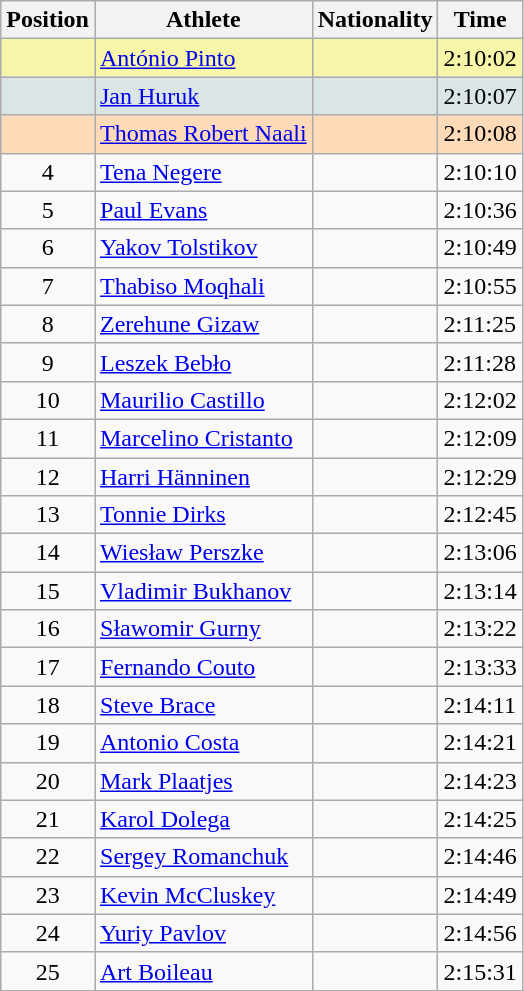<table class="wikitable sortable">
<tr>
<th>Position</th>
<th>Athlete</th>
<th>Nationality</th>
<th>Time</th>
</tr>
<tr bgcolor="#F7F6A8">
<td align=center></td>
<td><a href='#'>António Pinto</a></td>
<td></td>
<td>2:10:02</td>
</tr>
<tr bgcolor="#DCE5E5">
<td align=center></td>
<td><a href='#'>Jan Huruk</a></td>
<td></td>
<td>2:10:07</td>
</tr>
<tr bgcolor="#FFDAB9">
<td align=center></td>
<td><a href='#'>Thomas Robert Naali</a></td>
<td></td>
<td>2:10:08</td>
</tr>
<tr>
<td align=center>4</td>
<td><a href='#'>Tena Negere</a></td>
<td></td>
<td>2:10:10</td>
</tr>
<tr>
<td align=center>5</td>
<td><a href='#'>Paul Evans</a></td>
<td></td>
<td>2:10:36</td>
</tr>
<tr>
<td align=center>6</td>
<td><a href='#'>Yakov Tolstikov</a></td>
<td></td>
<td>2:10:49</td>
</tr>
<tr>
<td align=center>7</td>
<td><a href='#'>Thabiso Moqhali</a></td>
<td></td>
<td>2:10:55</td>
</tr>
<tr>
<td align=center>8</td>
<td><a href='#'>Zerehune Gizaw</a></td>
<td></td>
<td>2:11:25</td>
</tr>
<tr>
<td align=center>9</td>
<td><a href='#'>Leszek Bebło</a></td>
<td></td>
<td>2:11:28</td>
</tr>
<tr>
<td align=center>10</td>
<td><a href='#'>Maurilio Castillo</a></td>
<td></td>
<td>2:12:02</td>
</tr>
<tr>
<td align=center>11</td>
<td><a href='#'>Marcelino Cristanto</a></td>
<td></td>
<td>2:12:09</td>
</tr>
<tr>
<td align=center>12</td>
<td><a href='#'>Harri Hänninen</a></td>
<td></td>
<td>2:12:29</td>
</tr>
<tr>
<td align=center>13</td>
<td><a href='#'>Tonnie Dirks</a></td>
<td></td>
<td>2:12:45</td>
</tr>
<tr>
<td align=center>14</td>
<td><a href='#'>Wiesław Perszke</a></td>
<td></td>
<td>2:13:06</td>
</tr>
<tr>
<td align=center>15</td>
<td><a href='#'>Vladimir Bukhanov</a></td>
<td></td>
<td>2:13:14</td>
</tr>
<tr>
<td align=center>16</td>
<td><a href='#'>Sławomir Gurny</a></td>
<td></td>
<td>2:13:22</td>
</tr>
<tr>
<td align=center>17</td>
<td><a href='#'>Fernando Couto</a></td>
<td></td>
<td>2:13:33</td>
</tr>
<tr>
<td align=center>18</td>
<td><a href='#'>Steve Brace</a></td>
<td></td>
<td>2:14:11</td>
</tr>
<tr>
<td align=center>19</td>
<td><a href='#'>Antonio Costa</a></td>
<td></td>
<td>2:14:21</td>
</tr>
<tr>
<td align=center>20</td>
<td><a href='#'>Mark Plaatjes</a></td>
<td></td>
<td>2:14:23</td>
</tr>
<tr>
<td align=center>21</td>
<td><a href='#'>Karol Dolega</a></td>
<td></td>
<td>2:14:25</td>
</tr>
<tr>
<td align=center>22</td>
<td><a href='#'>Sergey Romanchuk</a></td>
<td></td>
<td>2:14:46</td>
</tr>
<tr>
<td align=center>23</td>
<td><a href='#'>Kevin McCluskey</a></td>
<td></td>
<td>2:14:49</td>
</tr>
<tr>
<td align=center>24</td>
<td><a href='#'>Yuriy Pavlov</a></td>
<td></td>
<td>2:14:56</td>
</tr>
<tr>
<td align=center>25</td>
<td><a href='#'>Art Boileau</a></td>
<td></td>
<td>2:15:31</td>
</tr>
</table>
